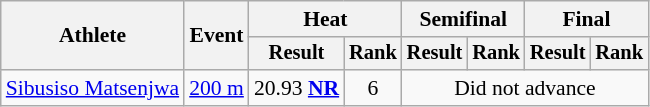<table class="wikitable" style="font-size:90%">
<tr>
<th rowspan="2">Athlete</th>
<th rowspan="2">Event</th>
<th colspan="2">Heat</th>
<th colspan="2">Semifinal</th>
<th colspan="2">Final</th>
</tr>
<tr style="font-size:95%">
<th>Result</th>
<th>Rank</th>
<th>Result</th>
<th>Rank</th>
<th>Result</th>
<th>Rank</th>
</tr>
<tr align=center>
<td align=left><a href='#'>Sibusiso Matsenjwa</a></td>
<td align=left><a href='#'>200 m</a></td>
<td>20.93 <strong><a href='#'>NR</a></strong></td>
<td>6</td>
<td colspan=4>Did not advance</td>
</tr>
</table>
